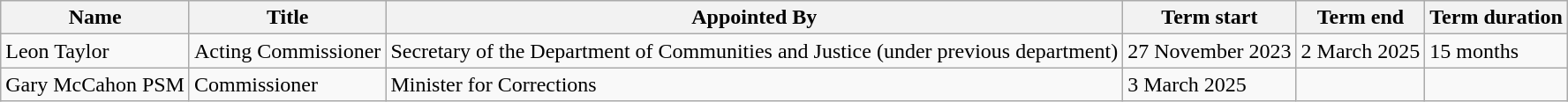<table class="wikitable">
<tr>
<th>Name</th>
<th>Title</th>
<th>Appointed By</th>
<th>Term start</th>
<th>Term end</th>
<th>Term duration</th>
</tr>
<tr>
<td>Leon Taylor</td>
<td>Acting Commissioner</td>
<td>Secretary of the Department of Communities and Justice (under previous department)</td>
<td>27 November 2023</td>
<td>2 March 2025</td>
<td>15 months</td>
</tr>
<tr>
<td>Gary McCahon PSM</td>
<td>Commissioner</td>
<td>Minister for Corrections</td>
<td>3 March 2025</td>
<td></td>
<td></td>
</tr>
</table>
